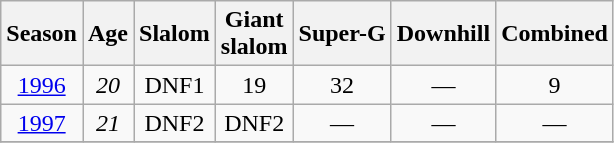<table class=wikitable style="text-align:center">
<tr>
<th>Season</th>
<th>Age</th>
<th>Slalom</th>
<th>Giant<br>slalom</th>
<th>Super-G</th>
<th>Downhill</th>
<th>Combined</th>
</tr>
<tr>
<td><a href='#'>1996</a></td>
<td><em>20</em></td>
<td>DNF1</td>
<td>19</td>
<td>32</td>
<td>—</td>
<td>9</td>
</tr>
<tr>
<td><a href='#'>1997</a></td>
<td><em>21</em></td>
<td>DNF2</td>
<td>DNF2</td>
<td>—</td>
<td>—</td>
<td>—</td>
</tr>
<tr>
</tr>
</table>
